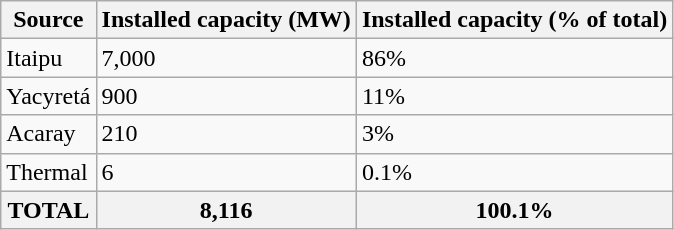<table class="wikitable">
<tr>
<th !style="text-align: center; background-color:#ffdead;">Source</th>
<th !style="text-align: center; background-color:#ffdead;">Installed capacity (MW)</th>
<th !style="text-align: center; background-color:#ffdead;">Installed capacity (% of total)</th>
</tr>
<tr>
<td>Itaipu</td>
<td>7,000</td>
<td>86%</td>
</tr>
<tr>
<td>Yacyretá</td>
<td>900</td>
<td>11%</td>
</tr>
<tr>
<td>Acaray</td>
<td>210</td>
<td>3%</td>
</tr>
<tr>
<td>Thermal</td>
<td>6</td>
<td>0.1%</td>
</tr>
<tr>
<th>TOTAL</th>
<th>8,116</th>
<th>100.1%</th>
</tr>
</table>
